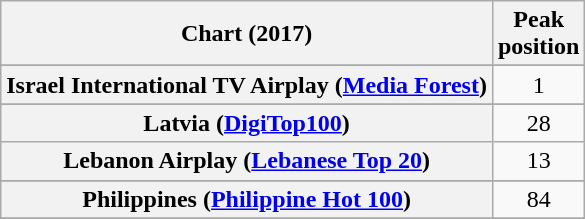<table class="wikitable sortable plainrowheaders" style="text-align:center">
<tr>
<th scope="col">Chart (2017)</th>
<th scope="col">Peak<br> position</th>
</tr>
<tr>
</tr>
<tr>
</tr>
<tr>
</tr>
<tr>
</tr>
<tr>
</tr>
<tr>
</tr>
<tr>
</tr>
<tr>
</tr>
<tr>
</tr>
<tr>
</tr>
<tr>
</tr>
<tr>
</tr>
<tr>
</tr>
<tr>
<th scope="row">Israel International TV Airplay (<a href='#'>Media Forest</a>)</th>
<td>1</td>
</tr>
<tr>
</tr>
<tr>
<th scope="row">Latvia (<a href='#'>DigiTop100</a>)</th>
<td>28</td>
</tr>
<tr>
<th scope="row">Lebanon Airplay (<a href='#'>Lebanese Top 20</a>)</th>
<td>13</td>
</tr>
<tr>
</tr>
<tr>
</tr>
<tr>
</tr>
<tr>
</tr>
<tr>
<th scope="row">Philippines (<a href='#'>Philippine Hot 100</a>)</th>
<td>84</td>
</tr>
<tr>
</tr>
<tr>
</tr>
<tr>
</tr>
<tr>
</tr>
<tr>
</tr>
<tr>
</tr>
<tr>
</tr>
<tr>
</tr>
<tr>
</tr>
</table>
